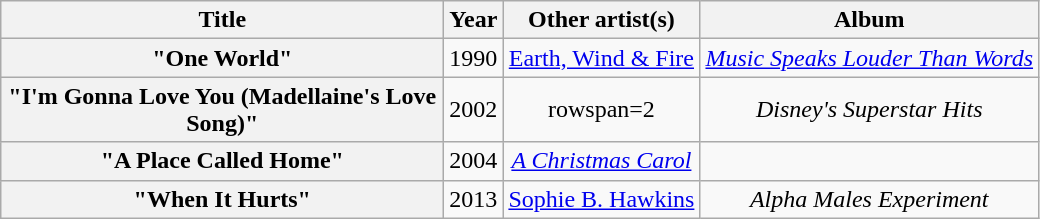<table class="wikitable plainrowheaders" style="text-align:center;" border="1">
<tr>
<th scope="col" style="width:18em;">Title</th>
<th scope="col">Year</th>
<th scope="col">Other artist(s)</th>
<th scope="col">Album</th>
</tr>
<tr>
<th scope="row">"One World"</th>
<td>1990</td>
<td><a href='#'>Earth, Wind & Fire</a></td>
<td><em><a href='#'>Music Speaks Louder Than Words</a></em></td>
</tr>
<tr>
<th scope="row">"I'm Gonna Love You (Madellaine's Love Song)"</th>
<td>2002</td>
<td>rowspan=2 </td>
<td><em>Disney's Superstar Hits</em></td>
</tr>
<tr>
<th scope="row">"A Place Called Home"</th>
<td rowspan=1>2004</td>
<td><em><a href='#'>A Christmas Carol</a></em></td>
</tr>
<tr>
<th scope="row">"When It Hurts"</th>
<td>2013</td>
<td><a href='#'>Sophie B. Hawkins</a></td>
<td><em>Alpha Males Experiment</em></td>
</tr>
</table>
